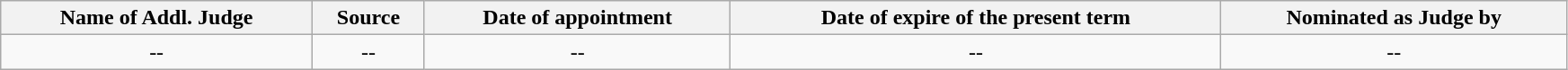<table class="wikitable static-row-numbers static-row-header" style="text-align:center" width="92%">
<tr>
<th>Name of Addl. Judge</th>
<th>Source</th>
<th>Date of appointment</th>
<th>Date of expire of the present term</th>
<th>Nominated as Judge by</th>
</tr>
<tr>
<td>--</td>
<td>--</td>
<td>--</td>
<td>--</td>
<td>--</td>
</tr>
</table>
